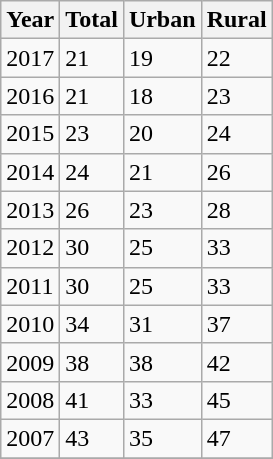<table class="wikitable sortable">
<tr>
<th>Year</th>
<th>Total</th>
<th>Urban</th>
<th>Rural</th>
</tr>
<tr>
<td>2017</td>
<td>21</td>
<td>19</td>
<td>22</td>
</tr>
<tr>
<td>2016</td>
<td>21</td>
<td>18</td>
<td>23</td>
</tr>
<tr>
<td>2015</td>
<td>23</td>
<td>20</td>
<td>24</td>
</tr>
<tr>
<td>2014</td>
<td>24</td>
<td>21</td>
<td>26</td>
</tr>
<tr>
<td>2013</td>
<td>26</td>
<td>23</td>
<td>28</td>
</tr>
<tr>
<td>2012</td>
<td>30</td>
<td>25</td>
<td>33</td>
</tr>
<tr>
<td>2011</td>
<td>30</td>
<td>25</td>
<td>33</td>
</tr>
<tr>
<td>2010</td>
<td>34</td>
<td>31</td>
<td>37</td>
</tr>
<tr>
<td>2009</td>
<td>38</td>
<td>38</td>
<td>42</td>
</tr>
<tr>
<td>2008</td>
<td>41</td>
<td>33</td>
<td>45</td>
</tr>
<tr>
<td>2007</td>
<td>43</td>
<td>35</td>
<td>47</td>
</tr>
<tr>
</tr>
</table>
